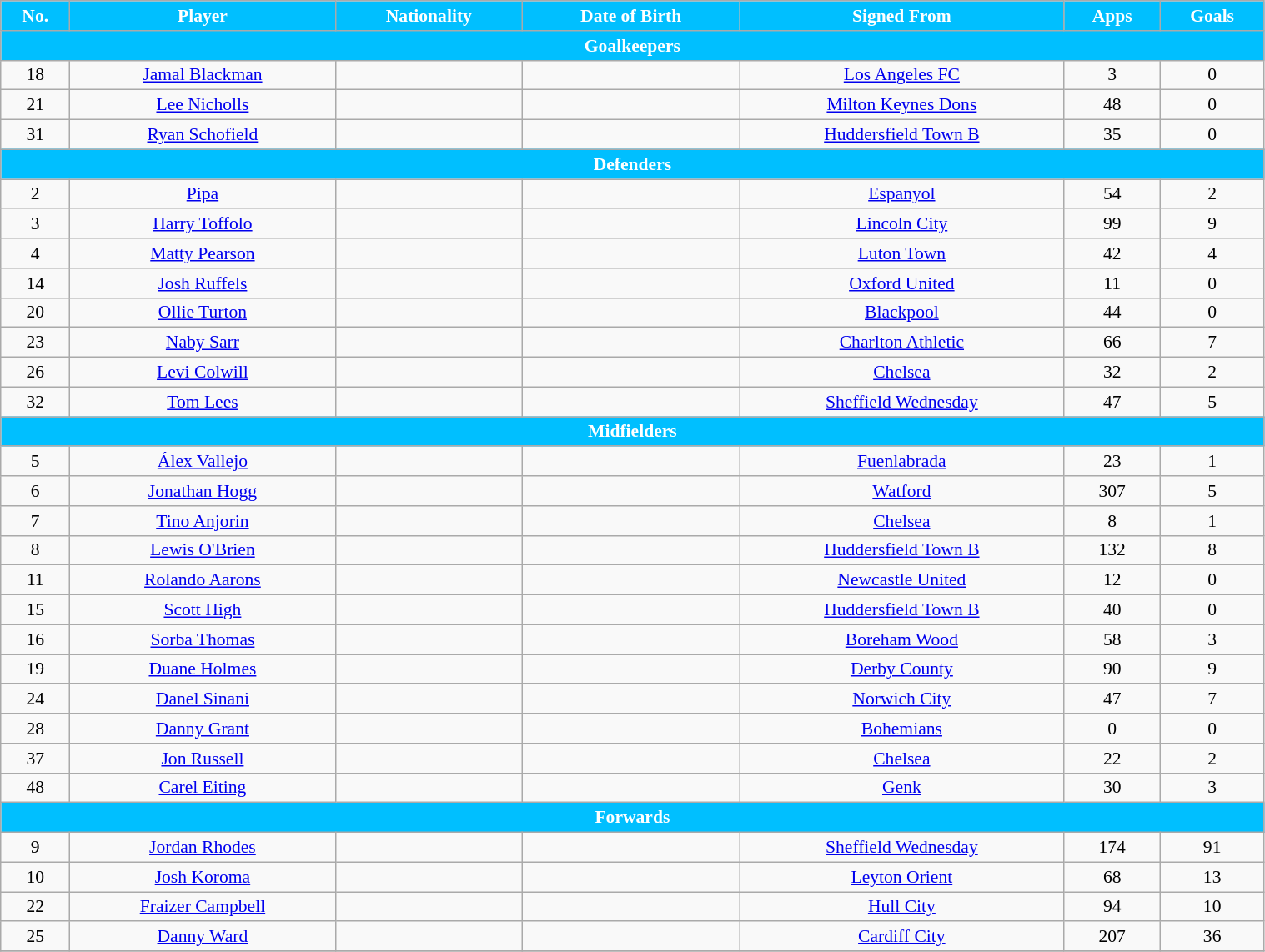<table class="wikitable" style="text-align:center; font-size:90%; width:80%;">
<tr>
<th style="background:#00BFFF; color:#FFFFFF; text-align:center;">No.</th>
<th style="background:#00BFFF; color:#FFFFFF; text-align:center;">Player</th>
<th style="background:#00BFFF; color:#FFFFFF; text-align:center;">Nationality</th>
<th style="background:#00BFFF; color:#FFFFFF; text-align:center;">Date of Birth</th>
<th style="background:#00BFFF; color:#FFFFFF; text-align:center;">Signed From</th>
<th style="background:#00BFFF; color:#FFFFFF; text-align:center;">Apps</th>
<th style="background:#00BFFF; color:#FFFFFF; text-align:center;">Goals</th>
</tr>
<tr>
<th colspan="7" style="background:#00BFFF; color:#FFFFFF; text-align:center">Goalkeepers</th>
</tr>
<tr>
<td>18</td>
<td><a href='#'>Jamal Blackman</a></td>
<td></td>
<td></td>
<td> <a href='#'>Los Angeles FC</a></td>
<td>3</td>
<td>0</td>
</tr>
<tr>
<td>21</td>
<td><a href='#'>Lee Nicholls</a></td>
<td></td>
<td></td>
<td> <a href='#'>Milton Keynes Dons</a></td>
<td>48</td>
<td>0</td>
</tr>
<tr>
<td>31</td>
<td><a href='#'>Ryan Schofield</a></td>
<td></td>
<td></td>
<td> <a href='#'>Huddersfield Town B</a></td>
<td>35</td>
<td>0</td>
</tr>
<tr>
<th colspan="7" style="background:#00BFFF; color:#FFFFFF; text-align:center">Defenders</th>
</tr>
<tr>
<td>2</td>
<td><a href='#'>Pipa</a></td>
<td></td>
<td></td>
<td> <a href='#'>Espanyol</a></td>
<td>54</td>
<td>2</td>
</tr>
<tr>
<td>3</td>
<td><a href='#'>Harry Toffolo</a></td>
<td></td>
<td></td>
<td> <a href='#'>Lincoln City</a></td>
<td>99</td>
<td>9</td>
</tr>
<tr>
<td>4</td>
<td><a href='#'>Matty Pearson</a></td>
<td></td>
<td></td>
<td> <a href='#'>Luton Town</a></td>
<td>42</td>
<td>4</td>
</tr>
<tr>
<td>14</td>
<td><a href='#'>Josh Ruffels</a></td>
<td></td>
<td></td>
<td> <a href='#'>Oxford United</a></td>
<td>11</td>
<td>0</td>
</tr>
<tr>
<td>20</td>
<td><a href='#'>Ollie Turton</a></td>
<td></td>
<td></td>
<td> <a href='#'>Blackpool</a></td>
<td>44</td>
<td>0</td>
</tr>
<tr>
<td>23</td>
<td><a href='#'>Naby Sarr</a></td>
<td></td>
<td></td>
<td> <a href='#'>Charlton Athletic</a></td>
<td>66</td>
<td>7</td>
</tr>
<tr>
<td>26</td>
<td><a href='#'>Levi Colwill</a></td>
<td></td>
<td></td>
<td> <a href='#'>Chelsea</a></td>
<td>32</td>
<td>2</td>
</tr>
<tr>
<td>32</td>
<td><a href='#'>Tom Lees</a></td>
<td></td>
<td></td>
<td> <a href='#'>Sheffield Wednesday</a></td>
<td>47</td>
<td>5</td>
</tr>
<tr>
<th colspan="7" style="background:#00BFFF; color:#FFFFFF; text-align:center">Midfielders</th>
</tr>
<tr>
<td>5</td>
<td><a href='#'>Álex Vallejo</a></td>
<td></td>
<td></td>
<td> <a href='#'>Fuenlabrada</a></td>
<td>23</td>
<td>1</td>
</tr>
<tr>
<td>6</td>
<td><a href='#'>Jonathan Hogg</a></td>
<td></td>
<td></td>
<td> <a href='#'>Watford</a></td>
<td>307</td>
<td>5</td>
</tr>
<tr>
<td>7</td>
<td><a href='#'>Tino Anjorin</a></td>
<td></td>
<td></td>
<td> <a href='#'>Chelsea</a></td>
<td>8</td>
<td>1</td>
</tr>
<tr>
<td>8</td>
<td><a href='#'>Lewis O'Brien</a></td>
<td></td>
<td></td>
<td> <a href='#'>Huddersfield Town B</a></td>
<td>132</td>
<td>8</td>
</tr>
<tr>
<td>11</td>
<td><a href='#'>Rolando Aarons</a></td>
<td></td>
<td></td>
<td> <a href='#'>Newcastle United</a></td>
<td>12</td>
<td>0</td>
</tr>
<tr>
<td>15</td>
<td><a href='#'>Scott High</a></td>
<td></td>
<td></td>
<td> <a href='#'>Huddersfield Town B</a></td>
<td>40</td>
<td>0</td>
</tr>
<tr>
<td>16</td>
<td><a href='#'>Sorba Thomas</a></td>
<td></td>
<td></td>
<td> <a href='#'>Boreham Wood</a></td>
<td>58</td>
<td>3</td>
</tr>
<tr>
<td>19</td>
<td><a href='#'>Duane Holmes</a></td>
<td></td>
<td></td>
<td> <a href='#'>Derby County</a></td>
<td>90</td>
<td>9</td>
</tr>
<tr>
<td>24</td>
<td><a href='#'>Danel Sinani</a></td>
<td></td>
<td></td>
<td> <a href='#'>Norwich City</a></td>
<td>47</td>
<td>7</td>
</tr>
<tr>
<td>28</td>
<td><a href='#'>Danny Grant</a></td>
<td></td>
<td></td>
<td> <a href='#'>Bohemians</a></td>
<td>0</td>
<td>0</td>
</tr>
<tr>
<td>37</td>
<td><a href='#'>Jon Russell</a></td>
<td></td>
<td></td>
<td> <a href='#'>Chelsea</a></td>
<td>22</td>
<td>2</td>
</tr>
<tr>
<td>48</td>
<td><a href='#'>Carel Eiting</a></td>
<td></td>
<td></td>
<td> <a href='#'>Genk</a></td>
<td>30</td>
<td>3</td>
</tr>
<tr>
<th style="background:#00BFFF; color:#FFFFFF; text-align:center" colspan="7">Forwards</th>
</tr>
<tr>
<td>9</td>
<td><a href='#'>Jordan Rhodes</a></td>
<td></td>
<td></td>
<td> <a href='#'>Sheffield Wednesday</a></td>
<td>174</td>
<td>91</td>
</tr>
<tr>
<td>10</td>
<td><a href='#'>Josh Koroma</a></td>
<td></td>
<td></td>
<td> <a href='#'>Leyton Orient</a></td>
<td>68</td>
<td>13</td>
</tr>
<tr>
<td>22</td>
<td><a href='#'>Fraizer Campbell</a></td>
<td></td>
<td></td>
<td> <a href='#'>Hull City</a></td>
<td>94</td>
<td>10</td>
</tr>
<tr>
<td>25</td>
<td><a href='#'>Danny Ward</a></td>
<td></td>
<td></td>
<td> <a href='#'>Cardiff City</a></td>
<td>207</td>
<td>36</td>
</tr>
<tr>
</tr>
</table>
